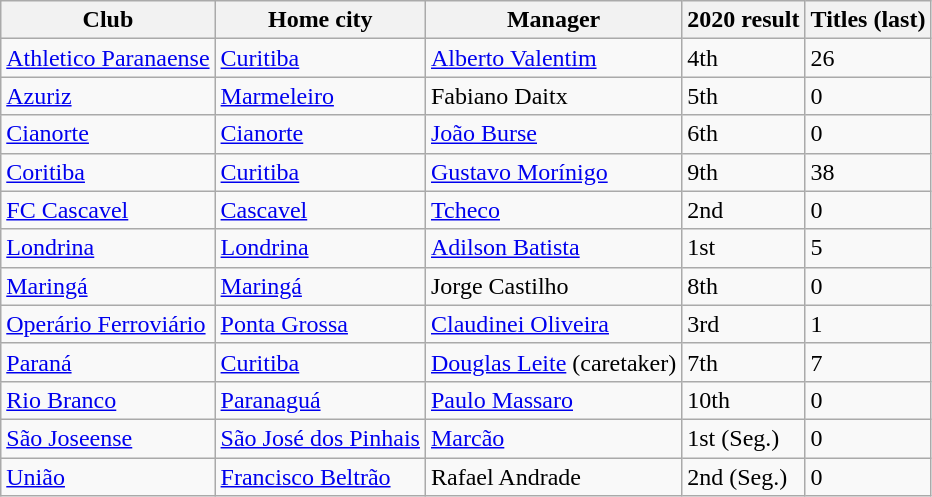<table class="wikitable sortable">
<tr>
<th>Club</th>
<th>Home city</th>
<th>Manager</th>
<th>2020 result</th>
<th>Titles (last)</th>
</tr>
<tr>
<td><a href='#'>Athletico Paranaense</a></td>
<td><a href='#'>Curitiba</a></td>
<td><a href='#'>Alberto Valentim</a></td>
<td>4th</td>
<td>26 </td>
</tr>
<tr>
<td><a href='#'>Azuriz</a></td>
<td><a href='#'>Marmeleiro</a></td>
<td>Fabiano Daitx</td>
<td>5th</td>
<td>0</td>
</tr>
<tr>
<td><a href='#'>Cianorte</a></td>
<td><a href='#'>Cianorte</a></td>
<td><a href='#'>João Burse</a></td>
<td>6th</td>
<td>0</td>
</tr>
<tr>
<td><a href='#'>Coritiba</a></td>
<td><a href='#'>Curitiba</a></td>
<td><a href='#'>Gustavo Morínigo</a></td>
<td>9th</td>
<td>38 </td>
</tr>
<tr>
<td><a href='#'>FC Cascavel</a></td>
<td><a href='#'>Cascavel</a></td>
<td><a href='#'>Tcheco</a></td>
<td>2nd</td>
<td>0</td>
</tr>
<tr>
<td><a href='#'>Londrina</a></td>
<td><a href='#'>Londrina</a></td>
<td><a href='#'>Adilson Batista</a></td>
<td>1st</td>
<td>5 </td>
</tr>
<tr>
<td><a href='#'>Maringá</a></td>
<td><a href='#'>Maringá</a></td>
<td>Jorge Castilho</td>
<td>8th</td>
<td>0</td>
</tr>
<tr>
<td><a href='#'>Operário Ferroviário</a></td>
<td><a href='#'>Ponta Grossa</a></td>
<td><a href='#'>Claudinei Oliveira</a></td>
<td>3rd</td>
<td>1 </td>
</tr>
<tr>
<td><a href='#'>Paraná</a></td>
<td><a href='#'>Curitiba</a></td>
<td><a href='#'>Douglas Leite</a> (caretaker)</td>
<td>7th</td>
<td>7 </td>
</tr>
<tr>
<td><a href='#'>Rio Branco</a></td>
<td><a href='#'>Paranaguá</a></td>
<td><a href='#'>Paulo Massaro</a></td>
<td>10th</td>
<td>0</td>
</tr>
<tr>
<td><a href='#'>São Joseense</a></td>
<td><a href='#'>São José dos Pinhais</a></td>
<td><a href='#'>Marcão</a></td>
<td>1st (Seg.)</td>
<td>0</td>
</tr>
<tr>
<td><a href='#'>União</a></td>
<td><a href='#'>Francisco Beltrão</a></td>
<td>Rafael Andrade</td>
<td>2nd (Seg.)</td>
<td>0</td>
</tr>
</table>
